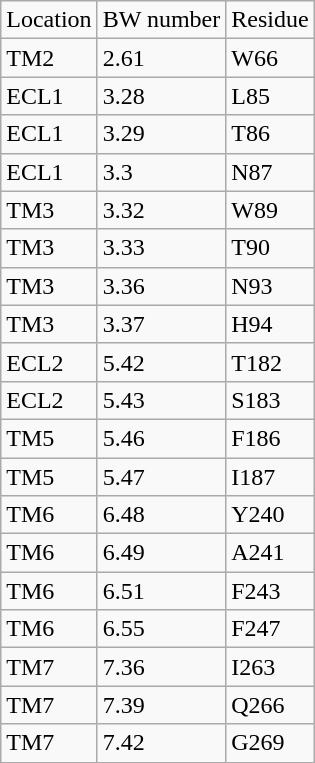<table class="wikitable">
<tr>
<td>Location</td>
<td>BW number</td>
<td>Residue</td>
</tr>
<tr>
<td>TM2</td>
<td>2.61</td>
<td>W66</td>
</tr>
<tr>
<td>ECL1</td>
<td>3.28</td>
<td>L85</td>
</tr>
<tr>
<td>ECL1</td>
<td>3.29</td>
<td>T86</td>
</tr>
<tr>
<td>ECL1</td>
<td>3.3</td>
<td>N87</td>
</tr>
<tr>
<td>TM3</td>
<td>3.32</td>
<td>W89</td>
</tr>
<tr>
<td>TM3</td>
<td>3.33</td>
<td>T90</td>
</tr>
<tr>
<td>TM3</td>
<td>3.36</td>
<td>N93</td>
</tr>
<tr>
<td>TM3</td>
<td>3.37</td>
<td>H94</td>
</tr>
<tr>
<td>ECL2</td>
<td>5.42</td>
<td>T182</td>
</tr>
<tr>
<td>ECL2</td>
<td>5.43</td>
<td>S183</td>
</tr>
<tr>
<td>TM5</td>
<td>5.46</td>
<td>F186</td>
</tr>
<tr>
<td>TM5</td>
<td>5.47</td>
<td>I187</td>
</tr>
<tr>
<td>TM6</td>
<td>6.48</td>
<td>Y240</td>
</tr>
<tr>
<td>TM6</td>
<td>6.49</td>
<td>A241</td>
</tr>
<tr>
<td>TM6</td>
<td>6.51</td>
<td>F243</td>
</tr>
<tr>
<td>TM6</td>
<td>6.55</td>
<td>F247</td>
</tr>
<tr>
<td>TM7</td>
<td>7.36</td>
<td>I263</td>
</tr>
<tr>
<td>TM7</td>
<td>7.39</td>
<td>Q266</td>
</tr>
<tr>
<td>TM7</td>
<td>7.42</td>
<td>G269</td>
</tr>
</table>
